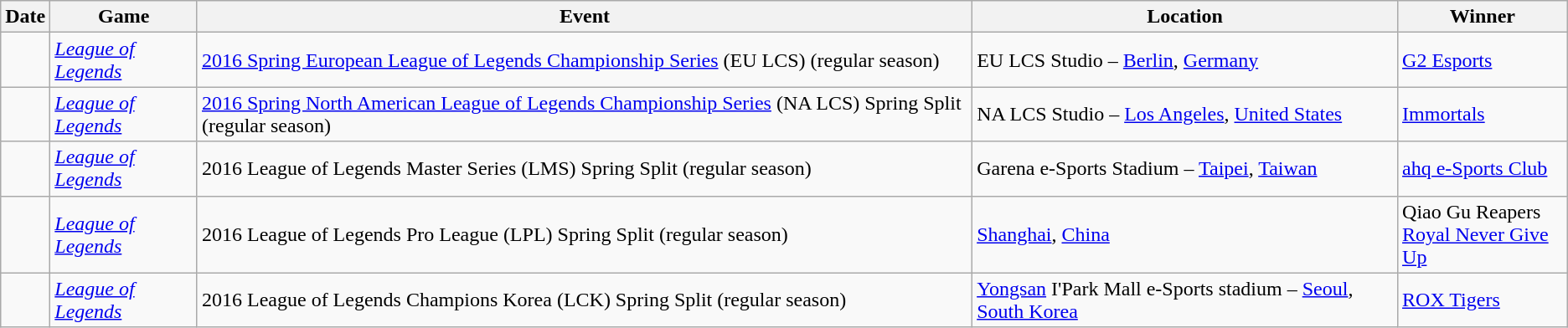<table class="wikitable sortable">
<tr>
<th>Date</th>
<th>Game</th>
<th>Event</th>
<th>Location</th>
<th>Winner</th>
</tr>
<tr>
<td></td>
<td><em><a href='#'>League of Legends</a></em></td>
<td><a href='#'>2016 Spring European League of Legends Championship Series</a> (EU LCS) (regular season)</td>
<td>EU LCS Studio – <a href='#'>Berlin</a>, <a href='#'>Germany</a></td>
<td><a href='#'>G2 Esports</a></td>
</tr>
<tr>
<td></td>
<td><em><a href='#'>League of Legends</a></em></td>
<td><a href='#'>2016 Spring North American League of Legends Championship Series</a> (NA LCS) Spring Split (regular season)</td>
<td>NA LCS Studio – <a href='#'>Los Angeles</a>, <a href='#'>United States</a></td>
<td><a href='#'>Immortals</a></td>
</tr>
<tr>
<td></td>
<td><em><a href='#'>League of Legends</a></em></td>
<td>2016 League of Legends Master Series (LMS) Spring Split (regular season)</td>
<td>Garena e-Sports Stadium – <a href='#'>Taipei</a>, <a href='#'>Taiwan</a></td>
<td><a href='#'>ahq e-Sports Club</a></td>
</tr>
<tr>
<td></td>
<td><em><a href='#'>League of Legends</a></em></td>
<td>2016 League of Legends Pro League (LPL) Spring Split (regular season)</td>
<td><a href='#'>Shanghai</a>, <a href='#'>China</a></td>
<td>Qiao Gu Reapers <br> <a href='#'>Royal Never Give Up</a></td>
</tr>
<tr>
<td></td>
<td><em><a href='#'>League of Legends</a></em></td>
<td>2016 League of Legends Champions Korea (LCK) Spring Split (regular season)</td>
<td><a href='#'>Yongsan</a> I'Park Mall e-Sports stadium – <a href='#'>Seoul</a>, <a href='#'>South Korea</a></td>
<td><a href='#'>ROX Tigers</a></td>
</tr>
</table>
